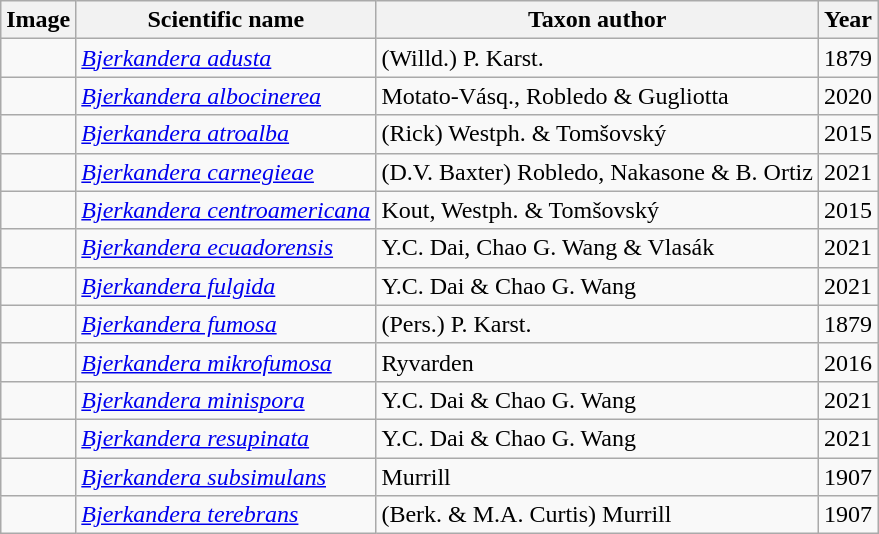<table class="wikitable sortable">
<tr>
<th>Image</th>
<th>Scientific name</th>
<th>Taxon author</th>
<th>Year</th>
</tr>
<tr>
<td></td>
<td><em><a href='#'>Bjerkandera adusta</a></em></td>
<td>(Willd.) P. Karst.</td>
<td>1879</td>
</tr>
<tr>
<td></td>
<td><em><a href='#'>Bjerkandera albocinerea</a></em></td>
<td>Motato-Vásq., Robledo & Gugliotta</td>
<td>2020</td>
</tr>
<tr>
<td></td>
<td><em><a href='#'>Bjerkandera atroalba</a></em></td>
<td>(Rick) Westph. & Tomšovský</td>
<td>2015</td>
</tr>
<tr>
<td></td>
<td><em><a href='#'>Bjerkandera carnegieae</a></em></td>
<td>(D.V. Baxter) Robledo, Nakasone & B. Ortiz</td>
<td>2021</td>
</tr>
<tr>
<td></td>
<td><em><a href='#'>Bjerkandera centroamericana</a></em></td>
<td>Kout, Westph. & Tomšovský</td>
<td>2015</td>
</tr>
<tr>
<td></td>
<td><em><a href='#'>Bjerkandera ecuadorensis</a></em></td>
<td>Y.C. Dai, Chao G. Wang & Vlasák</td>
<td>2021</td>
</tr>
<tr>
<td></td>
<td><em><a href='#'>Bjerkandera fulgida</a></em></td>
<td>Y.C. Dai & Chao G. Wang</td>
<td>2021</td>
</tr>
<tr>
<td></td>
<td><em><a href='#'>Bjerkandera fumosa</a></em></td>
<td>(Pers.) P. Karst.</td>
<td>1879</td>
</tr>
<tr>
<td></td>
<td><em><a href='#'>Bjerkandera mikrofumosa</a></em></td>
<td>Ryvarden</td>
<td>2016</td>
</tr>
<tr>
<td></td>
<td><em><a href='#'>Bjerkandera minispora</a></em></td>
<td>Y.C. Dai & Chao G. Wang</td>
<td>2021</td>
</tr>
<tr>
<td></td>
<td><em><a href='#'>Bjerkandera resupinata</a></em></td>
<td>Y.C. Dai & Chao G. Wang</td>
<td>2021</td>
</tr>
<tr>
<td></td>
<td><em><a href='#'>Bjerkandera subsimulans</a></em></td>
<td>Murrill</td>
<td>1907</td>
</tr>
<tr>
<td></td>
<td><em><a href='#'>Bjerkandera terebrans</a></em></td>
<td>(Berk. & M.A. Curtis) Murrill</td>
<td>1907</td>
</tr>
</table>
